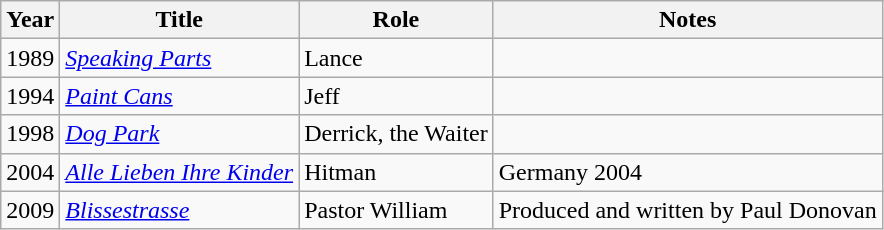<table class="wikitable sortable">
<tr>
<th>Year</th>
<th>Title</th>
<th>Role</th>
<th class="unsortable">Notes</th>
</tr>
<tr>
<td>1989</td>
<td><em><a href='#'>Speaking Parts</a></em></td>
<td>Lance</td>
<td></td>
</tr>
<tr>
<td>1994</td>
<td><em><a href='#'>Paint Cans</a></em></td>
<td>Jeff</td>
<td></td>
</tr>
<tr>
<td>1998</td>
<td><em><a href='#'>Dog Park</a></em></td>
<td>Derrick, the Waiter</td>
<td></td>
</tr>
<tr>
<td>2004</td>
<td><em><a href='#'>Alle Lieben Ihre Kinder</a></em></td>
<td>Hitman</td>
<td>Germany 2004</td>
</tr>
<tr>
<td>2009</td>
<td><em><a href='#'>Blissestrasse</a></em></td>
<td>Pastor William</td>
<td>Produced and written by Paul Donovan</td>
</tr>
</table>
